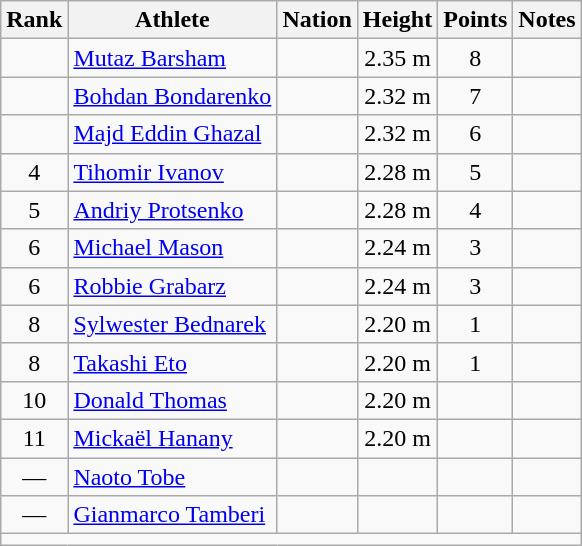<table class="wikitable mw-datatable sortable" style="text-align:center;">
<tr>
<th>Rank</th>
<th>Athlete</th>
<th>Nation</th>
<th>Height</th>
<th>Points</th>
<th>Notes</th>
</tr>
<tr>
<td></td>
<td align=left><a href='#'>Mutaz Barsham</a></td>
<td align=left></td>
<td>2.35 m</td>
<td>8</td>
<td></td>
</tr>
<tr>
<td></td>
<td align=left><a href='#'>Bohdan Bondarenko</a></td>
<td align=left></td>
<td>2.32 m</td>
<td>7</td>
<td></td>
</tr>
<tr>
<td></td>
<td align=left><a href='#'>Majd Eddin Ghazal</a></td>
<td align=left></td>
<td>2.32 m</td>
<td>6</td>
<td></td>
</tr>
<tr>
<td>4</td>
<td align=left><a href='#'>Tihomir Ivanov</a></td>
<td align=left></td>
<td>2.28 m</td>
<td>5</td>
<td></td>
</tr>
<tr>
<td>5</td>
<td align=left><a href='#'>Andriy Protsenko</a></td>
<td align=left></td>
<td>2.28 m</td>
<td>4</td>
<td></td>
</tr>
<tr>
<td>6</td>
<td align=left><a href='#'>Michael Mason</a></td>
<td align=left></td>
<td>2.24 m</td>
<td>3</td>
<td></td>
</tr>
<tr>
<td>6</td>
<td align=left><a href='#'>Robbie Grabarz</a></td>
<td align=left></td>
<td>2.24 m</td>
<td>3</td>
<td></td>
</tr>
<tr>
<td>8</td>
<td align=left><a href='#'>Sylwester Bednarek</a></td>
<td align=left></td>
<td>2.20 m</td>
<td>1</td>
<td></td>
</tr>
<tr>
<td>8</td>
<td align=left><a href='#'>Takashi Eto</a></td>
<td align=left></td>
<td>2.20 m</td>
<td>1</td>
<td></td>
</tr>
<tr>
<td>10</td>
<td align=left><a href='#'>Donald Thomas</a></td>
<td align=left></td>
<td>2.20 m</td>
<td></td>
<td></td>
</tr>
<tr>
<td>11</td>
<td align=left><a href='#'>Mickaël Hanany</a></td>
<td align=left></td>
<td>2.20 m</td>
<td></td>
<td></td>
</tr>
<tr>
<td>—</td>
<td align=left><a href='#'>Naoto Tobe</a></td>
<td align=left></td>
<td></td>
<td></td>
<td></td>
</tr>
<tr>
<td>—</td>
<td align=left><a href='#'>Gianmarco Tamberi</a></td>
<td align=left></td>
<td></td>
<td></td>
<td></td>
</tr>
<tr class="sortbottom">
<td colspan=6></td>
</tr>
</table>
